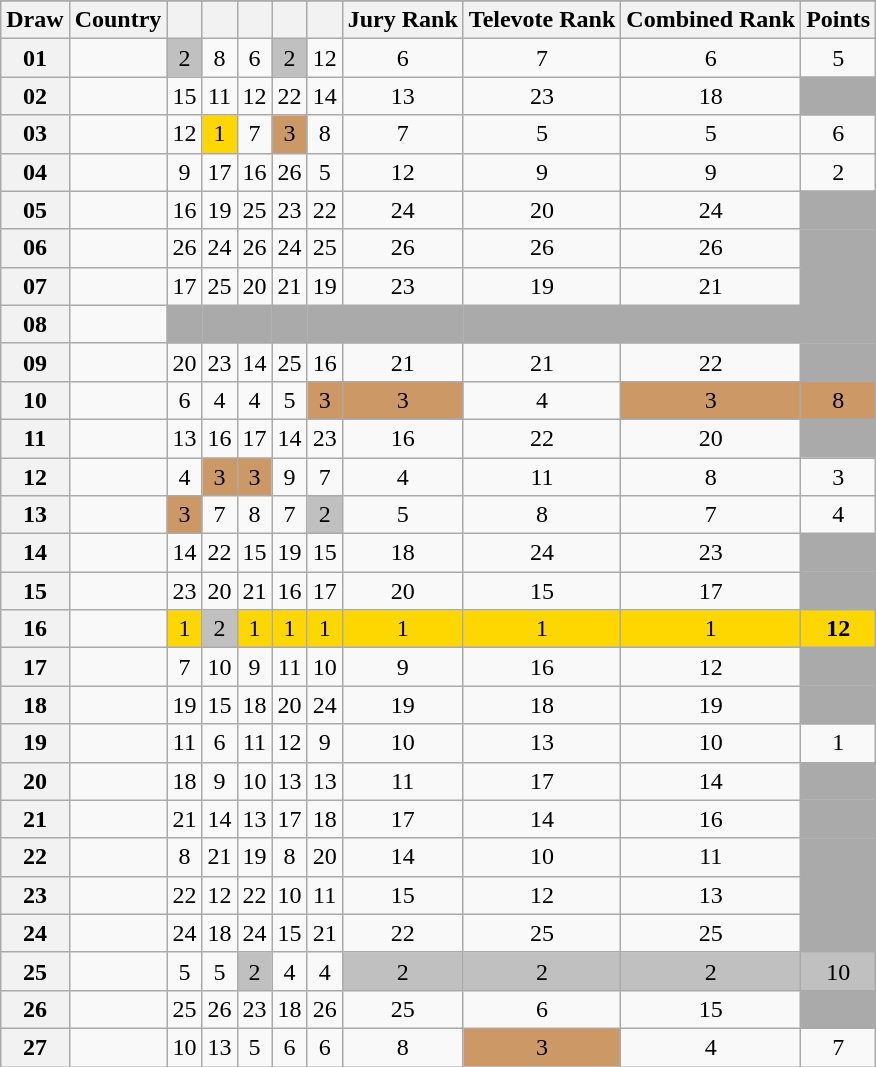<table class="sortable wikitable collapsible plainrowheaders" style="text-align:center;">
<tr>
</tr>
<tr>
<th scope="col">Draw</th>
<th scope="col">Country</th>
<th scope="col"><small></small></th>
<th scope="col"><small></small></th>
<th scope="col"><small></small></th>
<th scope="col"><small></small></th>
<th scope="col"><small></small></th>
<th scope="col">Jury Rank</th>
<th scope="col">Televote Rank</th>
<th scope="col">Combined Rank</th>
<th scope="col">Points</th>
</tr>
<tr>
<th scope="row" style="text-align:center;">01</th>
<td style="text-align:left;"></td>
<td style="background:silver;">2</td>
<td>8</td>
<td>6</td>
<td style="background:silver;">2</td>
<td>12</td>
<td>6</td>
<td>7</td>
<td>6</td>
<td>5</td>
</tr>
<tr>
<th scope="row" style="text-align:center;">02</th>
<td style="text-align:left;"></td>
<td>15</td>
<td>11</td>
<td>12</td>
<td>22</td>
<td>14</td>
<td>13</td>
<td>23</td>
<td>18</td>
<td style="background:#AAAAAA;"></td>
</tr>
<tr>
<th scope="row" style="text-align:center;">03</th>
<td style="text-align:left;"></td>
<td>12</td>
<td style="background:gold;">1</td>
<td>7</td>
<td style="background:#CC9966;">3</td>
<td>8</td>
<td>7</td>
<td>5</td>
<td>5</td>
<td>6</td>
</tr>
<tr>
<th scope="row" style="text-align:center;">04</th>
<td style="text-align:left;"></td>
<td>9</td>
<td>17</td>
<td>16</td>
<td>26</td>
<td>5</td>
<td>12</td>
<td>9</td>
<td>9</td>
<td>2</td>
</tr>
<tr>
<th scope="row" style="text-align:center;">05</th>
<td style="text-align:left;"></td>
<td>16</td>
<td>19</td>
<td>25</td>
<td>23</td>
<td>22</td>
<td>24</td>
<td>20</td>
<td>24</td>
<td style="background:#AAAAAA;"></td>
</tr>
<tr>
<th scope="row" style="text-align:center;">06</th>
<td style="text-align:left;"></td>
<td>26</td>
<td>24</td>
<td>26</td>
<td>24</td>
<td>25</td>
<td>26</td>
<td>26</td>
<td>26</td>
<td style="background:#AAAAAA;"></td>
</tr>
<tr>
<th scope="row" style="text-align:center;">07</th>
<td style="text-align:left;"></td>
<td>17</td>
<td>25</td>
<td>20</td>
<td>21</td>
<td>19</td>
<td>23</td>
<td>19</td>
<td>21</td>
<td style="background:#AAAAAA;"></td>
</tr>
<tr class="sortbottom">
<th scope="row" style="text-align:center;">08</th>
<td style="text-align:left;"></td>
<td style="background:#AAAAAA;"></td>
<td style="background:#AAAAAA;"></td>
<td style="background:#AAAAAA;"></td>
<td style="background:#AAAAAA;"></td>
<td style="background:#AAAAAA;"></td>
<td style="background:#AAAAAA;"></td>
<td style="background:#AAAAAA;"></td>
<td style="background:#AAAAAA;"></td>
<td style="background:#AAAAAA;"></td>
</tr>
<tr>
<th scope="row" style="text-align:center;">09</th>
<td style="text-align:left;"></td>
<td>20</td>
<td>23</td>
<td>14</td>
<td>25</td>
<td>16</td>
<td>21</td>
<td>21</td>
<td>22</td>
<td style="background:#AAAAAA;"></td>
</tr>
<tr>
<th scope="row" style="text-align:center;">10</th>
<td style="text-align:left;"></td>
<td>6</td>
<td>4</td>
<td>4</td>
<td>5</td>
<td style="background:#CC9966;">3</td>
<td style="background:#CC9966;">3</td>
<td>4</td>
<td style="background:#CC9966;">3</td>
<td style="background:#CC9966;">8</td>
</tr>
<tr>
<th scope="row" style="text-align:center;">11</th>
<td style="text-align:left;"></td>
<td>13</td>
<td>16</td>
<td>17</td>
<td>14</td>
<td>23</td>
<td>16</td>
<td>22</td>
<td>20</td>
<td style="background:#AAAAAA;"></td>
</tr>
<tr>
<th scope="row" style="text-align:center;">12</th>
<td style="text-align:left;"></td>
<td>4</td>
<td style="background:#CC9966;">3</td>
<td style="background:#CC9966;">3</td>
<td>9</td>
<td>7</td>
<td>4</td>
<td>11</td>
<td>8</td>
<td>3</td>
</tr>
<tr>
<th scope="row" style="text-align:center;">13</th>
<td style="text-align:left;"></td>
<td style="background:#CC9966;">3</td>
<td>7</td>
<td>8</td>
<td>7</td>
<td style="background:silver;">2</td>
<td>5</td>
<td>8</td>
<td>7</td>
<td>4</td>
</tr>
<tr>
<th scope="row" style="text-align:center;">14</th>
<td style="text-align:left;"></td>
<td>14</td>
<td>22</td>
<td>15</td>
<td>19</td>
<td>15</td>
<td>18</td>
<td>24</td>
<td>23</td>
<td style="background:#AAAAAA;"></td>
</tr>
<tr>
<th scope="row" style="text-align:center;">15</th>
<td style="text-align:left;"></td>
<td>23</td>
<td>20</td>
<td>21</td>
<td>16</td>
<td>17</td>
<td>20</td>
<td>15</td>
<td>17</td>
<td style="background:#AAAAAA;"></td>
</tr>
<tr>
<th scope="row" style="text-align:center;">16</th>
<td style="text-align:left;"></td>
<td style="background:gold;">1</td>
<td style="background:silver;">2</td>
<td style="background:gold;">1</td>
<td style="background:gold;">1</td>
<td style="background:gold;">1</td>
<td style="background:gold;">1</td>
<td style="background:gold;">1</td>
<td style="background:gold;">1</td>
<td style="background:gold;"><strong>12</strong></td>
</tr>
<tr>
<th scope="row" style="text-align:center;">17</th>
<td style="text-align:left;"></td>
<td>7</td>
<td>10</td>
<td>9</td>
<td>11</td>
<td>10</td>
<td>9</td>
<td>16</td>
<td>12</td>
<td style="background:#AAAAAA;"></td>
</tr>
<tr>
<th scope="row" style="text-align:center;">18</th>
<td style="text-align:left;"></td>
<td>19</td>
<td>15</td>
<td>18</td>
<td>20</td>
<td>24</td>
<td>19</td>
<td>18</td>
<td>19</td>
<td style="background:#AAAAAA;"></td>
</tr>
<tr>
<th scope="row" style="text-align:center;">19</th>
<td style="text-align:left;"></td>
<td>11</td>
<td>6</td>
<td>11</td>
<td>12</td>
<td>9</td>
<td>10</td>
<td>13</td>
<td>10</td>
<td>1</td>
</tr>
<tr>
<th scope="row" style="text-align:center;">20</th>
<td style="text-align:left;"></td>
<td>18</td>
<td>9</td>
<td>10</td>
<td>13</td>
<td>13</td>
<td>11</td>
<td>17</td>
<td>14</td>
<td style="background:#AAAAAA;"></td>
</tr>
<tr>
<th scope="row" style="text-align:center;">21</th>
<td style="text-align:left;"></td>
<td>21</td>
<td>14</td>
<td>13</td>
<td>17</td>
<td>18</td>
<td>17</td>
<td>14</td>
<td>16</td>
<td style="background:#AAAAAA;"></td>
</tr>
<tr>
<th scope="row" style="text-align:center;">22</th>
<td style="text-align:left;"></td>
<td>8</td>
<td>21</td>
<td>19</td>
<td>8</td>
<td>20</td>
<td>14</td>
<td>10</td>
<td>11</td>
<td style="background:#AAAAAA;"></td>
</tr>
<tr>
<th scope="row" style="text-align:center;">23</th>
<td style="text-align:left;"></td>
<td>22</td>
<td>12</td>
<td>22</td>
<td>10</td>
<td>11</td>
<td>15</td>
<td>12</td>
<td>13</td>
<td style="background:#AAAAAA;"></td>
</tr>
<tr>
<th scope="row" style="text-align:center;">24</th>
<td style="text-align:left;"></td>
<td>24</td>
<td>18</td>
<td>24</td>
<td>15</td>
<td>21</td>
<td>22</td>
<td>25</td>
<td>25</td>
<td style="background:#AAAAAA;"></td>
</tr>
<tr>
<th scope="row" style="text-align:center;">25</th>
<td style="text-align:left;"></td>
<td>5</td>
<td>5</td>
<td style="background:silver;">2</td>
<td>4</td>
<td>4</td>
<td style="background:silver;">2</td>
<td style="background:silver;">2</td>
<td style="background:silver;">2</td>
<td style="background:silver;">10</td>
</tr>
<tr>
<th scope="row" style="text-align:center;">26</th>
<td style="text-align:left;"></td>
<td>25</td>
<td>26</td>
<td>23</td>
<td>18</td>
<td>26</td>
<td>25</td>
<td>6</td>
<td>15</td>
<td style="background:#AAAAAA;"></td>
</tr>
<tr>
<th scope="row" style="text-align:center;">27</th>
<td style="text-align:left;"></td>
<td>10</td>
<td>13</td>
<td>5</td>
<td>6</td>
<td>6</td>
<td>8</td>
<td style="background:#CC9966;">3</td>
<td>4</td>
<td>7</td>
</tr>
</table>
